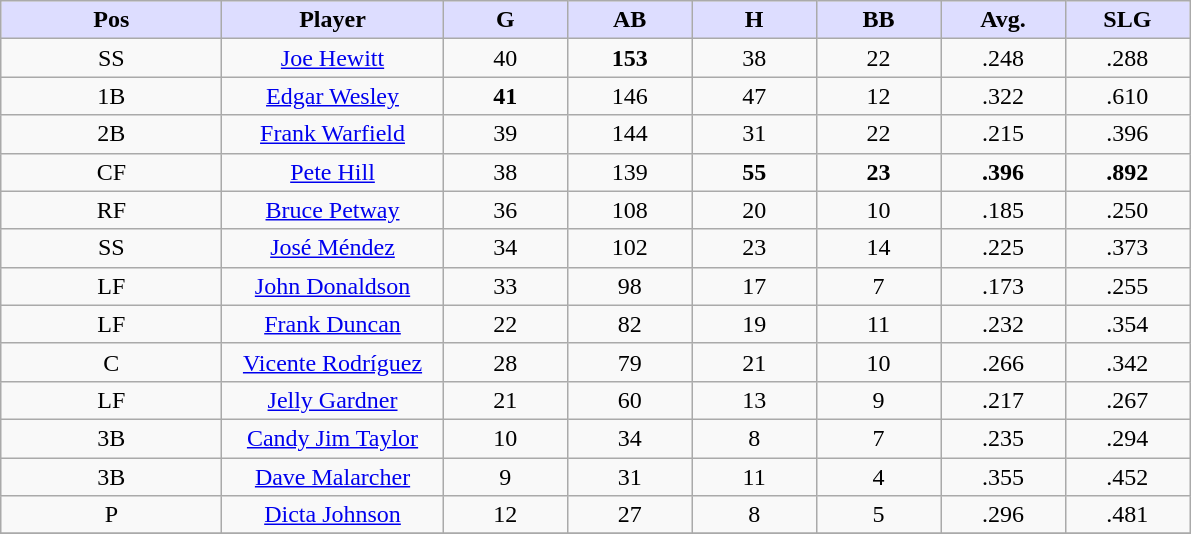<table class="wikitable sortable">
<tr>
<th style="background:#ddf; width:16%;">Pos</th>
<th style="background:#ddf; width:16%;">Player</th>
<th style="background:#ddf; width:9%;">G</th>
<th style="background:#ddf; width:9%;">AB</th>
<th style="background:#ddf; width:9%;">H</th>
<th style="background:#ddf; width:9%;">BB</th>
<th style="background:#ddf; width:9%;">Avg.</th>
<th style="background:#ddf; width:9%;">SLG</th>
</tr>
<tr style="text-align:center;">
<td>SS</td>
<td><a href='#'>Joe Hewitt</a></td>
<td>40</td>
<td><strong>153</strong></td>
<td>38</td>
<td>22</td>
<td>.248</td>
<td>.288</td>
</tr>
<tr style="text-align:center;">
<td>1B</td>
<td><a href='#'>Edgar Wesley</a></td>
<td><strong>41</strong></td>
<td>146</td>
<td>47</td>
<td>12</td>
<td>.322</td>
<td>.610</td>
</tr>
<tr style="text-align:center;">
<td>2B</td>
<td><a href='#'>Frank Warfield</a></td>
<td>39</td>
<td>144</td>
<td>31</td>
<td>22</td>
<td>.215</td>
<td>.396</td>
</tr>
<tr style="text-align:center;">
<td>CF</td>
<td><a href='#'>Pete Hill</a></td>
<td>38</td>
<td>139</td>
<td><strong>55</strong></td>
<td><strong>23</strong></td>
<td><strong>.396</strong></td>
<td><strong>.892</strong></td>
</tr>
<tr style="text-align:center;">
<td>RF</td>
<td><a href='#'>Bruce Petway</a></td>
<td>36</td>
<td>108</td>
<td>20</td>
<td>10</td>
<td>.185</td>
<td>.250</td>
</tr>
<tr style="text-align:center;">
<td>SS</td>
<td><a href='#'>José Méndez</a></td>
<td>34</td>
<td>102</td>
<td>23</td>
<td>14</td>
<td>.225</td>
<td>.373</td>
</tr>
<tr style="text-align:center;">
<td>LF</td>
<td><a href='#'>John Donaldson</a></td>
<td>33</td>
<td>98</td>
<td>17</td>
<td>7</td>
<td>.173</td>
<td>.255</td>
</tr>
<tr style="text-align:center;">
<td>LF</td>
<td><a href='#'>Frank Duncan</a></td>
<td>22</td>
<td>82</td>
<td>19</td>
<td>11</td>
<td>.232</td>
<td>.354</td>
</tr>
<tr style="text-align:center;">
<td>C</td>
<td><a href='#'>Vicente Rodríguez</a></td>
<td>28</td>
<td>79</td>
<td>21</td>
<td>10</td>
<td>.266</td>
<td>.342</td>
</tr>
<tr style="text-align:center;">
<td>LF</td>
<td><a href='#'>Jelly Gardner</a></td>
<td>21</td>
<td>60</td>
<td>13</td>
<td>9</td>
<td>.217</td>
<td>.267</td>
</tr>
<tr style="text-align:center;">
<td>3B</td>
<td><a href='#'>Candy Jim Taylor</a></td>
<td>10</td>
<td>34</td>
<td>8</td>
<td>7</td>
<td>.235</td>
<td>.294</td>
</tr>
<tr style="text-align:center;">
<td>3B</td>
<td><a href='#'>Dave Malarcher</a></td>
<td>9</td>
<td>31</td>
<td>11</td>
<td>4</td>
<td>.355</td>
<td>.452</td>
</tr>
<tr style="text-align:center;">
<td>P</td>
<td><a href='#'>Dicta Johnson</a></td>
<td>12</td>
<td>27</td>
<td>8</td>
<td>5</td>
<td>.296</td>
<td>.481</td>
</tr>
<tr style="text-align:center;">
</tr>
</table>
